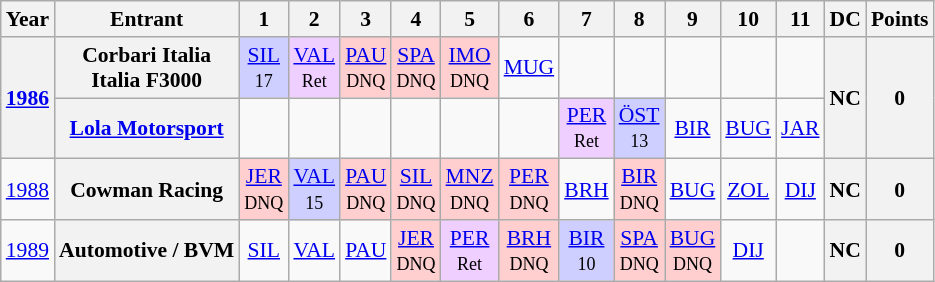<table class="wikitable" style="text-align:center; font-size:90%">
<tr>
<th>Year</th>
<th>Entrant</th>
<th>1</th>
<th>2</th>
<th>3</th>
<th>4</th>
<th>5</th>
<th>6</th>
<th>7</th>
<th>8</th>
<th>9</th>
<th>10</th>
<th>11</th>
<th>DC</th>
<th>Points</th>
</tr>
<tr>
<th rowspan=2><a href='#'>1986</a></th>
<th>Corbari Italia<br>Italia F3000</th>
<td style="background:#CFCFFF;"><a href='#'>SIL</a><br><small>17</small></td>
<td style="background:#EFCFFF;"><a href='#'>VAL</a><br><small>Ret</small></td>
<td style="background:#FFCFCF;"><a href='#'>PAU</a><br><small>DNQ</small></td>
<td style="background:#FFCFCF;"><a href='#'>SPA</a><br><small>DNQ</small></td>
<td style="background:#FFCFCF;"><a href='#'>IMO</a><br><small>DNQ</small></td>
<td><a href='#'>MUG</a><br><small></small></td>
<td></td>
<td></td>
<td></td>
<td></td>
<td></td>
<th rowspan=2><strong>NC</strong></th>
<th rowspan=2><strong>0</strong></th>
</tr>
<tr>
<th><a href='#'>Lola Motorsport</a></th>
<td></td>
<td></td>
<td></td>
<td></td>
<td></td>
<td></td>
<td style="background:#EFCFFF;"><a href='#'>PER</a><br><small>Ret</small></td>
<td style="background:#CFCFFF;"><a href='#'>ÖST</a><br><small>13</small></td>
<td><a href='#'>BIR</a><br><small></small></td>
<td><a href='#'>BUG</a><br><small></small></td>
<td><a href='#'>JAR</a><br><small></small></td>
</tr>
<tr>
<td><a href='#'>1988</a></td>
<th>Cowman Racing</th>
<td style="background:#FFCFCF;"><a href='#'>JER</a><br><small>DNQ</small></td>
<td style="background:#CFCFFF;"><a href='#'>VAL</a><br><small>15</small></td>
<td style="background:#FFCFCF;"><a href='#'>PAU</a><br><small>DNQ</small></td>
<td style="background:#FFCFCF;"><a href='#'>SIL</a><br><small>DNQ</small></td>
<td style="background:#FFCFCF;"><a href='#'>MNZ</a><br><small>DNQ</small></td>
<td style="background:#FFCFCF;"><a href='#'>PER</a><br><small>DNQ</small></td>
<td><a href='#'>BRH</a><br><small></small></td>
<td style="background:#FFCFCF;"><a href='#'>BIR</a><br><small>DNQ</small></td>
<td><a href='#'>BUG</a><br><small></small></td>
<td><a href='#'>ZOL</a><br><small></small></td>
<td><a href='#'>DIJ</a><br><small></small></td>
<th>NC</th>
<th>0</th>
</tr>
<tr>
<td><a href='#'>1989</a></td>
<th>Automotive / BVM</th>
<td><a href='#'>SIL</a><br><small></small></td>
<td><a href='#'>VAL</a><br><small></small></td>
<td><a href='#'>PAU</a><br><small></small></td>
<td style="background:#FFCFCF;"><a href='#'>JER</a><br><small>DNQ</small></td>
<td style="background:#EFCFFF;"><a href='#'>PER</a><br><small>Ret</small></td>
<td style="background:#FFCFCF;"><a href='#'>BRH</a><br><small>DNQ</small></td>
<td style="background:#CFCFFF;"><a href='#'>BIR</a><br><small>10</small></td>
<td style="background:#FFCFCF;"><a href='#'>SPA</a><br><small>DNQ</small></td>
<td style="background:#FFCFCF;"><a href='#'>BUG</a><br><small>DNQ</small></td>
<td><a href='#'>DIJ</a><br><small></small></td>
<td></td>
<th rowspan=2>NC</th>
<th rowspan=2>0</th>
</tr>
</table>
